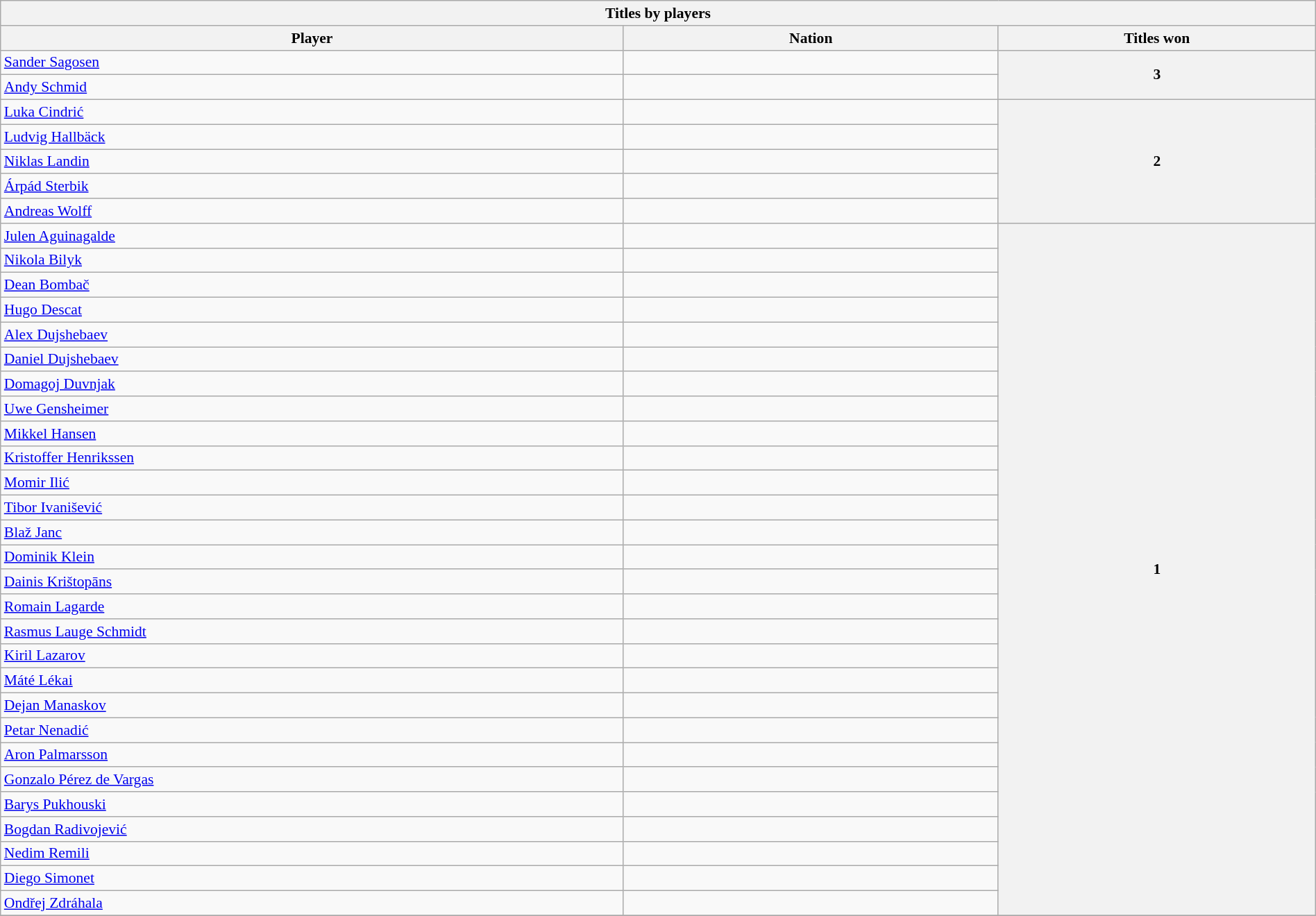<table class="wikitable mw-collapsible mw-collapsed" style="width:100%; font-size:90%;">
<tr>
<th colspan="3">Titles by players</th>
</tr>
<tr>
<th width="50">Player</th>
<th width="20">Nation</th>
<th width="20">Titles won</th>
</tr>
<tr>
<td align="left"><a href='#'>Sander Sagosen</a></td>
<td></td>
<th rowspan=2><strong>3</strong></th>
</tr>
<tr>
<td align="left"><a href='#'>Andy Schmid</a></td>
<td></td>
</tr>
<tr>
<td align="left"><a href='#'>Luka Cindrić</a></td>
<td></td>
<th rowspan=5><strong>2</strong></th>
</tr>
<tr>
<td align="left"><a href='#'>Ludvig Hallbäck</a></td>
<td></td>
</tr>
<tr>
<td align="left"><a href='#'>Niklas Landin</a></td>
<td></td>
</tr>
<tr>
<td align="left"><a href='#'>Árpád Sterbik</a></td>
<td></td>
</tr>
<tr>
<td align="left"><a href='#'>Andreas Wolff</a></td>
<td></td>
</tr>
<tr>
<td align="left"><a href='#'>Julen Aguinagalde</a></td>
<td></td>
<th rowspan=28><strong>1</strong></th>
</tr>
<tr>
<td align="left"><a href='#'>Nikola Bilyk</a></td>
<td></td>
</tr>
<tr>
<td align="left"><a href='#'>Dean Bombač</a></td>
<td></td>
</tr>
<tr>
<td align="left"><a href='#'>Hugo Descat</a></td>
<td></td>
</tr>
<tr>
<td align="left"><a href='#'>Alex Dujshebaev</a></td>
<td></td>
</tr>
<tr>
<td align="left"><a href='#'>Daniel Dujshebaev</a></td>
<td></td>
</tr>
<tr>
<td align="left"><a href='#'>Domagoj Duvnjak</a></td>
<td></td>
</tr>
<tr>
<td align="left"><a href='#'>Uwe Gensheimer</a></td>
<td></td>
</tr>
<tr>
<td align="left"><a href='#'>Mikkel Hansen</a></td>
<td></td>
</tr>
<tr>
<td align="left"><a href='#'>Kristoffer Henrikssen</a></td>
<td></td>
</tr>
<tr>
<td align="left"><a href='#'>Momir Ilić</a></td>
<td></td>
</tr>
<tr>
<td align="left"><a href='#'>Tibor Ivanišević</a></td>
<td></td>
</tr>
<tr>
<td align="left"><a href='#'>Blaž Janc</a></td>
<td></td>
</tr>
<tr>
<td align="left"><a href='#'>Dominik Klein</a></td>
<td></td>
</tr>
<tr>
<td align="left"><a href='#'>Dainis Krištopāns</a></td>
<td></td>
</tr>
<tr>
<td align="left"><a href='#'>Romain Lagarde</a></td>
<td></td>
</tr>
<tr>
<td align="left"><a href='#'>Rasmus Lauge Schmidt</a></td>
<td></td>
</tr>
<tr>
<td align="left"><a href='#'>Kiril Lazarov</a></td>
<td></td>
</tr>
<tr>
<td align="left"><a href='#'>Máté Lékai</a></td>
<td></td>
</tr>
<tr>
<td align="left"><a href='#'>Dejan Manaskov</a></td>
<td></td>
</tr>
<tr>
<td align="left"><a href='#'>Petar Nenadić</a></td>
<td></td>
</tr>
<tr>
<td align="left"><a href='#'>Aron Palmarsson</a></td>
<td></td>
</tr>
<tr>
<td align="left"><a href='#'>Gonzalo Pérez de Vargas</a></td>
<td></td>
</tr>
<tr>
<td align="left"><a href='#'>Barys Pukhouski</a></td>
<td></td>
</tr>
<tr>
<td align="left"><a href='#'>Bogdan Radivojević</a></td>
<td></td>
</tr>
<tr>
<td align="left"><a href='#'>Nedim Remili</a></td>
<td></td>
</tr>
<tr>
<td align="left"><a href='#'>Diego Simonet</a></td>
<td></td>
</tr>
<tr>
<td align="left"><a href='#'>Ondřej Zdráhala</a></td>
<td></td>
</tr>
<tr>
</tr>
</table>
